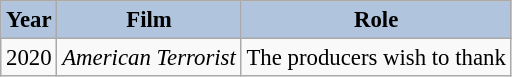<table class="wikitable" style="font-size:95%;">
<tr>
<th style="background:#B0C4DE;">Year</th>
<th style="background:#B0C4DE;">Film</th>
<th style="background:#B0C4DE;">Role</th>
</tr>
<tr>
<td>2020</td>
<td><em>American Terrorist</em></td>
<td>The producers wish to thank</td>
</tr>
</table>
